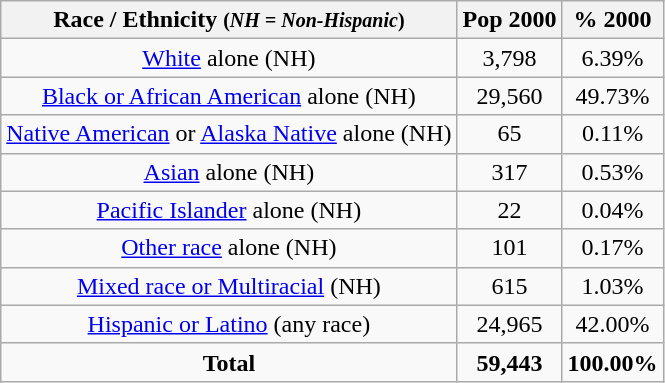<table class="wikitable" style="text-align:center;">
<tr>
<th>Race / Ethnicity <small>(<em>NH = Non-Hispanic</em>)</small></th>
<th>Pop 2000</th>
<th>% 2000</th>
</tr>
<tr>
<td><a href='#'>White</a> alone (NH)</td>
<td>3,798</td>
<td>6.39%</td>
</tr>
<tr>
<td><a href='#'>Black or African American</a> alone (NH)</td>
<td>29,560</td>
<td>49.73%</td>
</tr>
<tr>
<td><a href='#'>Native American</a> or <a href='#'>Alaska Native</a> alone (NH)</td>
<td>65</td>
<td>0.11%</td>
</tr>
<tr>
<td><a href='#'>Asian</a> alone (NH)</td>
<td>317</td>
<td>0.53%</td>
</tr>
<tr>
<td><a href='#'>Pacific Islander</a> alone (NH)</td>
<td>22</td>
<td>0.04%</td>
</tr>
<tr>
<td><a href='#'>Other race</a> alone (NH)</td>
<td>101</td>
<td>0.17%</td>
</tr>
<tr>
<td><a href='#'>Mixed race or Multiracial</a> (NH)</td>
<td>615</td>
<td>1.03%</td>
</tr>
<tr>
<td><a href='#'>Hispanic or Latino</a> (any race)</td>
<td>24,965</td>
<td>42.00%</td>
</tr>
<tr>
<td><strong>Total</strong></td>
<td><strong>59,443</strong></td>
<td><strong>100.00%</strong></td>
</tr>
</table>
